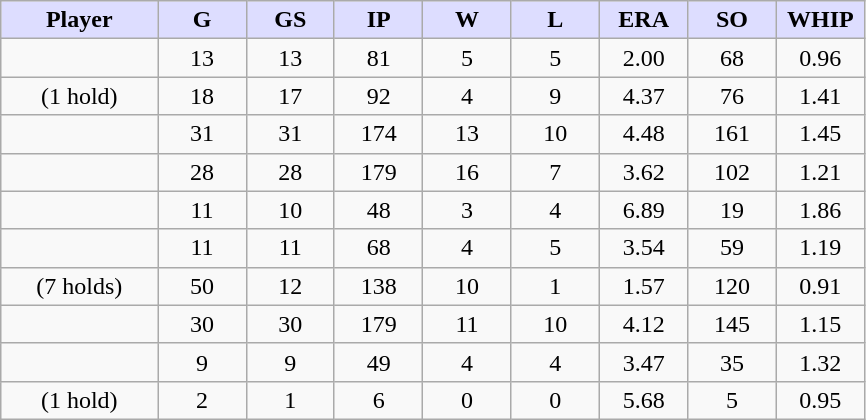<table class="wikitable sortable">
<tr>
<th style="background:#ddf; width:16%;">Player</th>
<th style="background:#ddf; width:9%;">G</th>
<th style="background:#ddf; width:9%;">GS</th>
<th style="background:#ddf; width:9%;">IP</th>
<th style="background:#ddf; width:9%;">W</th>
<th style="background:#ddf; width:9%;">L</th>
<th style="background:#ddf; width:9%;">ERA</th>
<th style="background:#ddf; width:9%;">SO</th>
<th style="background:#ddf; width:9%;">WHIP</th>
</tr>
<tr style="text-align:center;">
<td></td>
<td>13</td>
<td>13</td>
<td>81</td>
<td>5</td>
<td>5</td>
<td>2.00</td>
<td>68</td>
<td>0.96</td>
</tr>
<tr style="text-align:center;">
<td> (1 hold)</td>
<td>18</td>
<td>17</td>
<td>92</td>
<td>4</td>
<td>9</td>
<td>4.37</td>
<td>76</td>
<td>1.41</td>
</tr>
<tr style="text-align:center;">
<td></td>
<td>31</td>
<td>31</td>
<td>174</td>
<td>13</td>
<td>10</td>
<td>4.48</td>
<td>161</td>
<td>1.45</td>
</tr>
<tr style="text-align:center;">
<td></td>
<td>28</td>
<td>28</td>
<td>179</td>
<td>16</td>
<td>7</td>
<td>3.62</td>
<td>102</td>
<td>1.21</td>
</tr>
<tr style="text-align:center;">
<td></td>
<td>11</td>
<td>10</td>
<td>48</td>
<td>3</td>
<td>4</td>
<td>6.89</td>
<td>19</td>
<td>1.86</td>
</tr>
<tr style="text-align:center;">
<td></td>
<td>11</td>
<td>11</td>
<td>68</td>
<td>4</td>
<td>5</td>
<td>3.54</td>
<td>59</td>
<td>1.19</td>
</tr>
<tr style="text-align:center;">
<td> (7 holds)</td>
<td>50</td>
<td>12</td>
<td>138</td>
<td>10</td>
<td>1</td>
<td>1.57</td>
<td>120</td>
<td>0.91</td>
</tr>
<tr style="text-align:center;">
<td></td>
<td>30</td>
<td>30</td>
<td>179</td>
<td>11</td>
<td>10</td>
<td>4.12</td>
<td>145</td>
<td>1.15</td>
</tr>
<tr style="text-align:center;">
<td></td>
<td>9</td>
<td>9</td>
<td>49</td>
<td>4</td>
<td>4</td>
<td>3.47</td>
<td>35</td>
<td>1.32</td>
</tr>
<tr style="text-align:center;">
<td> (1 hold)</td>
<td>2</td>
<td>1</td>
<td>6</td>
<td>0</td>
<td>0</td>
<td>5.68</td>
<td>5</td>
<td>0.95</td>
</tr>
</table>
